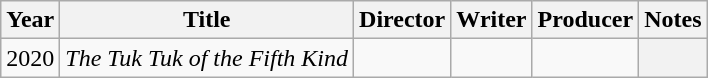<table class="wikitable">
<tr>
<th>Year</th>
<th>Title</th>
<th>Director</th>
<th>Writer</th>
<th>Producer</th>
<th>Notes</th>
</tr>
<tr>
<td>2020</td>
<td><em>The Tuk Tuk of the Fifth Kind</em></td>
<td></td>
<td></td>
<td></td>
<th></th>
</tr>
</table>
